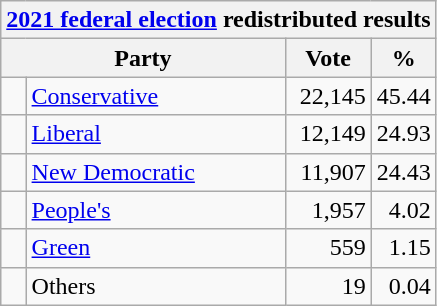<table class="wikitable">
<tr>
<th colspan="4"><a href='#'>2021 federal election</a> redistributed results</th>
</tr>
<tr>
<th bgcolor="#DDDDFF" width="130px" colspan="2">Party</th>
<th bgcolor="#DDDDFF" width="50px">Vote</th>
<th bgcolor="#DDDDFF" width="30px">%</th>
</tr>
<tr>
<td> </td>
<td><a href='#'>Conservative</a></td>
<td align=right>22,145</td>
<td align=right>45.44</td>
</tr>
<tr>
<td> </td>
<td><a href='#'>Liberal</a></td>
<td align=right>12,149</td>
<td align=right>24.93</td>
</tr>
<tr>
<td> </td>
<td><a href='#'>New Democratic</a></td>
<td align=right>11,907</td>
<td align=right>24.43</td>
</tr>
<tr>
<td> </td>
<td><a href='#'>People's</a></td>
<td align=right>1,957</td>
<td align=right>4.02</td>
</tr>
<tr>
<td> </td>
<td><a href='#'>Green</a></td>
<td align=right>559</td>
<td align=right>1.15</td>
</tr>
<tr>
<td> </td>
<td>Others</td>
<td align=right>19</td>
<td align=right>0.04</td>
</tr>
</table>
